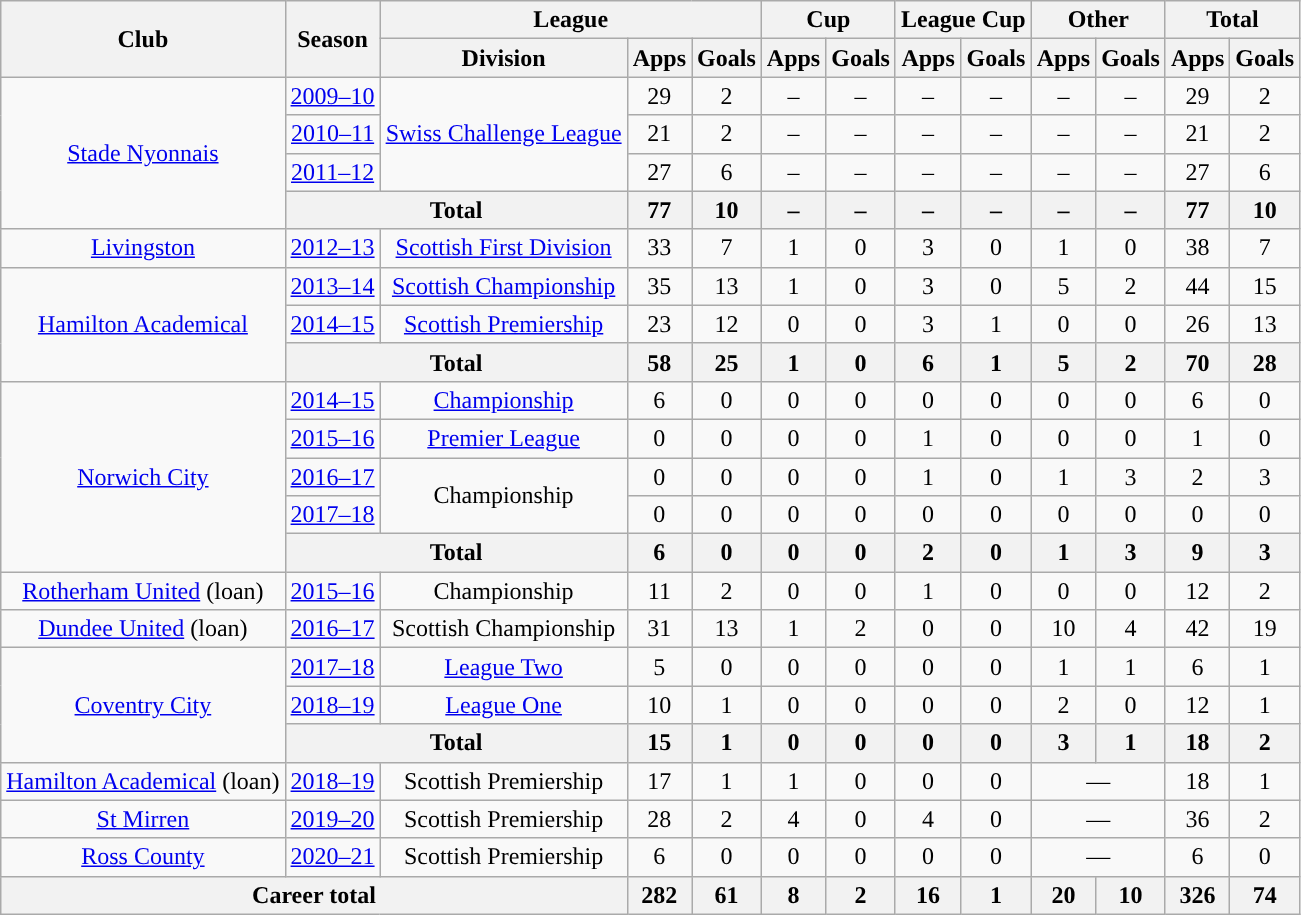<table class="wikitable" style="text-align:center">
<tr>
<th rowspan="2">Club</th>
<th rowspan="2">Season</th>
<th colspan="3">League</th>
<th colspan="2">Cup</th>
<th colspan="2">League Cup</th>
<th colspan="2">Other</th>
<th colspan="2">Total</th>
</tr>
<tr>
<th>Division</th>
<th>Apps</th>
<th>Goals</th>
<th>Apps</th>
<th>Goals</th>
<th>Apps</th>
<th>Goals</th>
<th>Apps</th>
<th>Goals</th>
<th>Apps</th>
<th>Goals</th>
</tr>
<tr>
<td rowspan="4"><a href='#'>Stade Nyonnais</a></td>
<td><a href='#'>2009–10</a></td>
<td rowspan="3"><a href='#'>Swiss Challenge League</a></td>
<td>29</td>
<td>2</td>
<td>–</td>
<td>–</td>
<td>–</td>
<td>–</td>
<td>–</td>
<td>–</td>
<td>29</td>
<td>2</td>
</tr>
<tr>
<td><a href='#'>2010–11</a></td>
<td>21</td>
<td>2</td>
<td>–</td>
<td>–</td>
<td>–</td>
<td>–</td>
<td>–</td>
<td>–</td>
<td>21</td>
<td>2</td>
</tr>
<tr>
<td><a href='#'>2011–12</a></td>
<td>27</td>
<td>6</td>
<td>–</td>
<td>–</td>
<td>–</td>
<td>–</td>
<td>–</td>
<td>–</td>
<td>27</td>
<td>6</td>
</tr>
<tr>
<th colspan="2">Total</th>
<th>77</th>
<th>10</th>
<th>–</th>
<th>–</th>
<th>–</th>
<th>–</th>
<th>–</th>
<th>–</th>
<th>77</th>
<th>10</th>
</tr>
<tr>
<td><a href='#'>Livingston</a></td>
<td><a href='#'>2012–13</a></td>
<td><a href='#'>Scottish First Division</a></td>
<td>33</td>
<td>7</td>
<td>1</td>
<td>0</td>
<td>3</td>
<td>0</td>
<td>1</td>
<td>0</td>
<td>38</td>
<td>7</td>
</tr>
<tr>
<td rowspan="3"><a href='#'>Hamilton Academical</a></td>
<td><a href='#'>2013–14</a></td>
<td><a href='#'>Scottish Championship</a></td>
<td>35</td>
<td>13</td>
<td>1</td>
<td>0</td>
<td>3</td>
<td>0</td>
<td>5</td>
<td>2</td>
<td>44</td>
<td>15</td>
</tr>
<tr>
<td><a href='#'>2014–15</a></td>
<td><a href='#'>Scottish Premiership</a></td>
<td>23</td>
<td>12</td>
<td>0</td>
<td>0</td>
<td>3</td>
<td>1</td>
<td>0</td>
<td>0</td>
<td>26</td>
<td>13</td>
</tr>
<tr>
<th colspan="2">Total</th>
<th>58</th>
<th>25</th>
<th>1</th>
<th>0</th>
<th>6</th>
<th>1</th>
<th>5</th>
<th>2</th>
<th>70</th>
<th>28</th>
</tr>
<tr>
<td rowspan="5"><a href='#'>Norwich City</a></td>
<td><a href='#'>2014–15</a></td>
<td><a href='#'>Championship</a></td>
<td>6</td>
<td>0</td>
<td>0</td>
<td>0</td>
<td>0</td>
<td>0</td>
<td>0</td>
<td>0</td>
<td>6</td>
<td>0</td>
</tr>
<tr>
<td><a href='#'>2015–16</a></td>
<td><a href='#'>Premier League</a></td>
<td>0</td>
<td>0</td>
<td>0</td>
<td>0</td>
<td>1</td>
<td>0</td>
<td>0</td>
<td>0</td>
<td>1</td>
<td>0</td>
</tr>
<tr>
<td><a href='#'>2016–17</a></td>
<td rowspan='2"'>Championship</td>
<td>0</td>
<td>0</td>
<td>0</td>
<td>0</td>
<td>1</td>
<td>0</td>
<td>1</td>
<td>3</td>
<td>2</td>
<td>3</td>
</tr>
<tr>
<td><a href='#'>2017–18</a></td>
<td>0</td>
<td>0</td>
<td>0</td>
<td>0</td>
<td>0</td>
<td>0</td>
<td>0</td>
<td>0</td>
<td>0</td>
<td>0</td>
</tr>
<tr>
<th colspan="2">Total</th>
<th>6</th>
<th>0</th>
<th>0</th>
<th>0</th>
<th>2</th>
<th>0</th>
<th>1</th>
<th>3</th>
<th>9</th>
<th>3</th>
</tr>
<tr>
<td><a href='#'>Rotherham United</a> (loan)</td>
<td><a href='#'>2015–16</a></td>
<td>Championship</td>
<td>11</td>
<td>2</td>
<td>0</td>
<td>0</td>
<td>1</td>
<td>0</td>
<td>0</td>
<td>0</td>
<td>12</td>
<td>2</td>
</tr>
<tr>
<td><a href='#'>Dundee United</a> (loan)</td>
<td><a href='#'>2016–17</a></td>
<td>Scottish Championship</td>
<td>31</td>
<td>13</td>
<td>1</td>
<td>2</td>
<td>0</td>
<td>0</td>
<td>10</td>
<td>4</td>
<td>42</td>
<td>19</td>
</tr>
<tr>
<td rowspan=3><a href='#'>Coventry City</a></td>
<td><a href='#'>2017–18</a></td>
<td><a href='#'>League Two</a></td>
<td>5</td>
<td>0</td>
<td>0</td>
<td>0</td>
<td>0</td>
<td>0</td>
<td>1</td>
<td>1</td>
<td>6</td>
<td>1</td>
</tr>
<tr>
<td><a href='#'>2018–19</a></td>
<td><a href='#'>League One</a></td>
<td>10</td>
<td>1</td>
<td>0</td>
<td>0</td>
<td>0</td>
<td>0</td>
<td>2</td>
<td>0</td>
<td>12</td>
<td>1</td>
</tr>
<tr>
<th colspan="2">Total</th>
<th>15</th>
<th>1</th>
<th>0</th>
<th>0</th>
<th>0</th>
<th>0</th>
<th>3</th>
<th>1</th>
<th>18</th>
<th>2</th>
</tr>
<tr>
<td><a href='#'>Hamilton Academical</a> (loan)</td>
<td><a href='#'>2018–19</a></td>
<td>Scottish Premiership</td>
<td>17</td>
<td>1</td>
<td>1</td>
<td>0</td>
<td>0</td>
<td>0</td>
<td colspan="2">—</td>
<td>18</td>
<td>1</td>
</tr>
<tr>
<td><a href='#'>St Mirren</a></td>
<td><a href='#'>2019–20</a></td>
<td>Scottish Premiership</td>
<td>28</td>
<td>2</td>
<td>4</td>
<td>0</td>
<td>4</td>
<td>0</td>
<td colspan="2">—</td>
<td>36</td>
<td>2</td>
</tr>
<tr>
<td><a href='#'>Ross County</a></td>
<td><a href='#'>2020–21</a></td>
<td>Scottish Premiership</td>
<td>6</td>
<td>0</td>
<td>0</td>
<td>0</td>
<td>0</td>
<td>0</td>
<td colspan="2">—</td>
<td>6</td>
<td>0</td>
</tr>
<tr>
<th colspan="3">Career total</th>
<th>282</th>
<th>61</th>
<th>8</th>
<th>2</th>
<th>16</th>
<th>1</th>
<th>20</th>
<th>10</th>
<th>326</th>
<th>74</th>
</tr>
</table>
